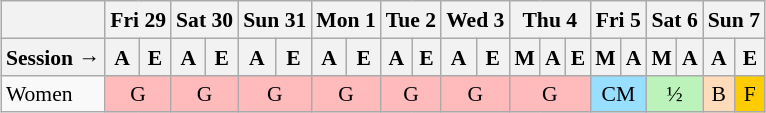<table class="wikitable" style="margin:0.5em auto; font-size:90%; line-height:1.25em; text-align:center;">
<tr style="text-align:center;">
<th></th>
<th colspan=2>Fri 29</th>
<th colspan=2>Sat 30</th>
<th colspan=2>Sun 31</th>
<th colspan=2>Mon 1</th>
<th colspan=2>Tue 2</th>
<th colspan=2>Wed 3</th>
<th colspan=3>Thu 4</th>
<th colspan=2>Fri 5</th>
<th colspan=2>Sat 6</th>
<th colspan=2>Sun 7</th>
</tr>
<tr>
<th>Session →</th>
<th>A</th>
<th>E</th>
<th>A</th>
<th>E</th>
<th>A</th>
<th>E</th>
<th>A</th>
<th>E</th>
<th>A</th>
<th>E</th>
<th>A</th>
<th>E</th>
<th>M</th>
<th>A</th>
<th>E</th>
<th>M</th>
<th>A</th>
<th>M</th>
<th>A</th>
<th>A</th>
<th>E</th>
</tr>
<tr>
<td style="text-align:left;">Women</td>
<td colspan="2" style="background-color:#FFBBBB;">G</td>
<td colspan="2" style="background-color:#FFBBBB;">G</td>
<td colspan="2" style="background-color:#FFBBBB;">G</td>
<td colspan="2" style="background-color:#FFBBBB;">G</td>
<td colspan="2" style="background-color:#FFBBBB;">G</td>
<td colspan="2" style="background-color:#FFBBBB;">G</td>
<td colspan="3" style="background-color:#FFBBBB;">G</td>
<td colspan="2" style="background-color:#97DEFF;">CM</td>
<td colspan="2" style="background-color:#BBF3BB;">½</td>
<td style="background-color:#FEDCBA;">B</td>
<td style="background-color:#FFCC00;">F</td>
</tr>
</table>
